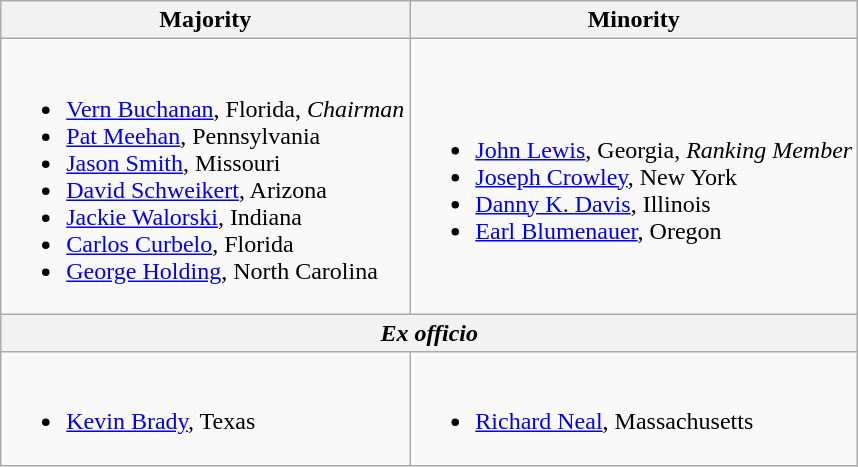<table class=wikitable>
<tr>
<th>Majority</th>
<th>Minority</th>
</tr>
<tr>
<td><br><ul><li><a href='#'>Vern Buchanan</a>, Florida, <em>Chairman</em></li><li><a href='#'>Pat Meehan</a>, Pennsylvania</li><li><a href='#'>Jason Smith</a>, Missouri</li><li><a href='#'>David Schweikert</a>, Arizona</li><li><a href='#'>Jackie Walorski</a>, Indiana</li><li><a href='#'>Carlos Curbelo</a>, Florida</li><li><a href='#'>George Holding</a>, North Carolina</li></ul></td>
<td><br><ul><li><a href='#'>John Lewis</a>, Georgia, <em>Ranking Member</em></li><li><a href='#'>Joseph Crowley</a>, New York</li><li><a href='#'>Danny K. Davis</a>, Illinois</li><li><a href='#'>Earl Blumenauer</a>, Oregon</li></ul></td>
</tr>
<tr>
<th colspan=2><em>Ex officio</em></th>
</tr>
<tr>
<td><br><ul><li><a href='#'>Kevin Brady</a>, Texas</li></ul></td>
<td><br><ul><li><a href='#'>Richard Neal</a>, Massachusetts</li></ul></td>
</tr>
</table>
